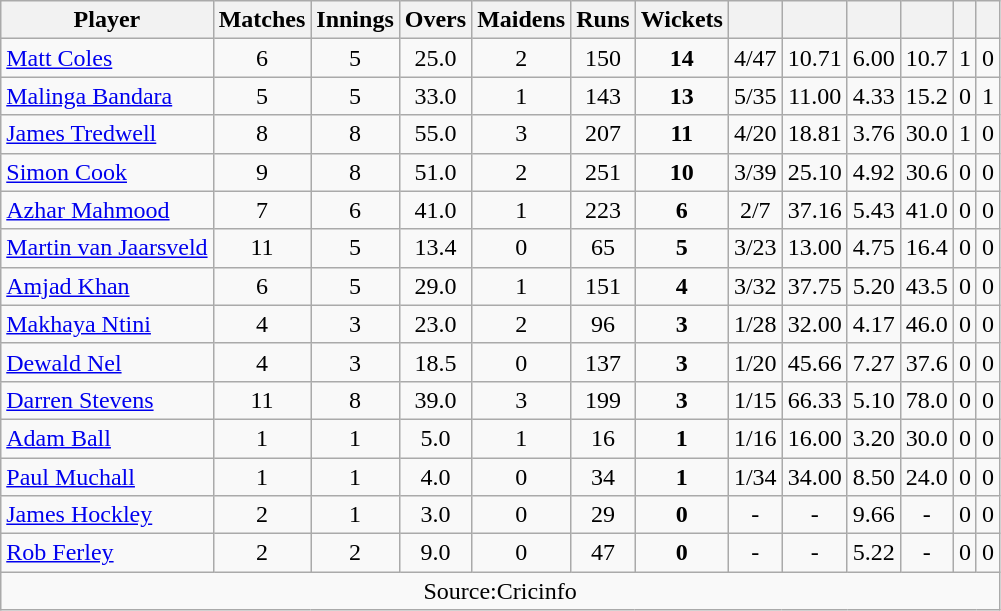<table class="wikitable" style="text-align:center">
<tr>
<th>Player</th>
<th>Matches</th>
<th>Innings</th>
<th>Overs</th>
<th>Maidens</th>
<th>Runs</th>
<th>Wickets</th>
<th></th>
<th></th>
<th></th>
<th></th>
<th></th>
<th></th>
</tr>
<tr>
<td align="left"><a href='#'>Matt Coles</a></td>
<td>6</td>
<td>5</td>
<td>25.0</td>
<td>2</td>
<td>150</td>
<td><strong>14</strong></td>
<td>4/47</td>
<td>10.71</td>
<td>6.00</td>
<td>10.7</td>
<td>1</td>
<td>0</td>
</tr>
<tr>
<td align="left"><a href='#'>Malinga Bandara</a></td>
<td>5</td>
<td>5</td>
<td>33.0</td>
<td>1</td>
<td>143</td>
<td><strong>13</strong></td>
<td>5/35</td>
<td>11.00</td>
<td>4.33</td>
<td>15.2</td>
<td>0</td>
<td>1</td>
</tr>
<tr>
<td align="left"><a href='#'>James Tredwell</a></td>
<td>8</td>
<td>8</td>
<td>55.0</td>
<td>3</td>
<td>207</td>
<td><strong>11</strong></td>
<td>4/20</td>
<td>18.81</td>
<td>3.76</td>
<td>30.0</td>
<td>1</td>
<td>0</td>
</tr>
<tr>
<td align="left"><a href='#'>Simon Cook</a></td>
<td>9</td>
<td>8</td>
<td>51.0</td>
<td>2</td>
<td>251</td>
<td><strong>10</strong></td>
<td>3/39</td>
<td>25.10</td>
<td>4.92</td>
<td>30.6</td>
<td>0</td>
<td>0</td>
</tr>
<tr>
<td align="left"><a href='#'>Azhar Mahmood</a></td>
<td>7</td>
<td>6</td>
<td>41.0</td>
<td>1</td>
<td>223</td>
<td><strong>6</strong></td>
<td>2/7</td>
<td>37.16</td>
<td>5.43</td>
<td>41.0</td>
<td>0</td>
<td>0</td>
</tr>
<tr>
<td align="left"><a href='#'>Martin van Jaarsveld</a></td>
<td>11</td>
<td>5</td>
<td>13.4</td>
<td>0</td>
<td>65</td>
<td><strong>5</strong></td>
<td>3/23</td>
<td>13.00</td>
<td>4.75</td>
<td>16.4</td>
<td>0</td>
<td>0</td>
</tr>
<tr>
<td align="left"><a href='#'>Amjad Khan</a></td>
<td>6</td>
<td>5</td>
<td>29.0</td>
<td>1</td>
<td>151</td>
<td><strong>4</strong></td>
<td>3/32</td>
<td>37.75</td>
<td>5.20</td>
<td>43.5</td>
<td>0</td>
<td>0</td>
</tr>
<tr>
<td align="left"><a href='#'>Makhaya Ntini</a></td>
<td>4</td>
<td>3</td>
<td>23.0</td>
<td>2</td>
<td>96</td>
<td><strong>3</strong></td>
<td>1/28</td>
<td>32.00</td>
<td>4.17</td>
<td>46.0</td>
<td>0</td>
<td>0</td>
</tr>
<tr>
<td align="left"><a href='#'>Dewald Nel</a></td>
<td>4</td>
<td>3</td>
<td>18.5</td>
<td>0</td>
<td>137</td>
<td><strong>3</strong></td>
<td>1/20</td>
<td>45.66</td>
<td>7.27</td>
<td>37.6</td>
<td>0</td>
<td>0</td>
</tr>
<tr>
<td align="left"><a href='#'>Darren Stevens</a></td>
<td>11</td>
<td>8</td>
<td>39.0</td>
<td>3</td>
<td>199</td>
<td><strong>3</strong></td>
<td>1/15</td>
<td>66.33</td>
<td>5.10</td>
<td>78.0</td>
<td>0</td>
<td>0</td>
</tr>
<tr>
<td align="left"><a href='#'>Adam Ball</a></td>
<td>1</td>
<td>1</td>
<td>5.0</td>
<td>1</td>
<td>16</td>
<td><strong>1</strong></td>
<td>1/16</td>
<td>16.00</td>
<td>3.20</td>
<td>30.0</td>
<td>0</td>
<td>0</td>
</tr>
<tr>
<td align="left"><a href='#'>Paul Muchall</a></td>
<td>1</td>
<td>1</td>
<td>4.0</td>
<td>0</td>
<td>34</td>
<td><strong>1</strong></td>
<td>1/34</td>
<td>34.00</td>
<td>8.50</td>
<td>24.0</td>
<td>0</td>
<td>0</td>
</tr>
<tr>
<td align="left"><a href='#'>James Hockley</a></td>
<td>2</td>
<td>1</td>
<td>3.0</td>
<td>0</td>
<td>29</td>
<td><strong>0</strong></td>
<td>-</td>
<td>-</td>
<td>9.66</td>
<td>-</td>
<td>0</td>
<td>0</td>
</tr>
<tr>
<td align="left"><a href='#'>Rob Ferley</a></td>
<td>2</td>
<td>2</td>
<td>9.0</td>
<td>0</td>
<td>47</td>
<td><strong>0</strong></td>
<td>-</td>
<td>-</td>
<td>5.22</td>
<td>-</td>
<td>0</td>
<td>0</td>
</tr>
<tr>
<td colspan="14">Source:Cricinfo</td>
</tr>
</table>
